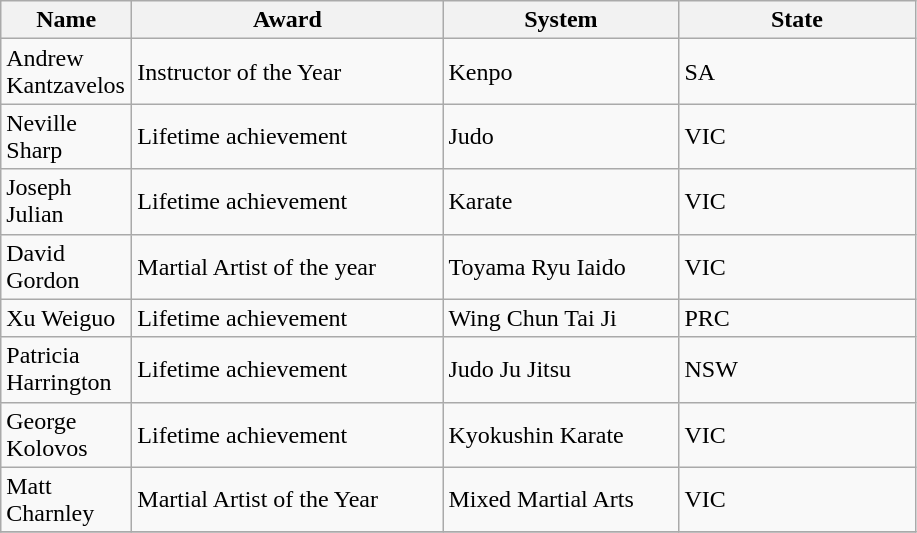<table class="wikitable sortable collapsible">
<tr>
<th width="80" sortable>Name</th>
<th width="200">Award</th>
<th width="150">System</th>
<th width="150">State</th>
</tr>
<tr>
<td>Andrew Kantzavelos</td>
<td>Instructor of the Year</td>
<td>Kenpo</td>
<td>SA</td>
</tr>
<tr>
<td>Neville Sharp</td>
<td>Lifetime achievement</td>
<td>Judo</td>
<td>VIC</td>
</tr>
<tr>
<td>Joseph Julian</td>
<td>Lifetime achievement</td>
<td>Karate</td>
<td>VIC</td>
</tr>
<tr>
<td>David Gordon</td>
<td>Martial Artist of the year</td>
<td>Toyama Ryu  Iaido</td>
<td>VIC</td>
</tr>
<tr>
<td>Xu Weiguo</td>
<td>Lifetime achievement</td>
<td>Wing Chun Tai Ji</td>
<td>PRC</td>
</tr>
<tr>
<td>Patricia Harrington</td>
<td>Lifetime achievement</td>
<td>Judo Ju Jitsu</td>
<td>NSW</td>
</tr>
<tr>
<td>George Kolovos</td>
<td>Lifetime achievement</td>
<td>Kyokushin Karate</td>
<td>VIC</td>
</tr>
<tr>
<td>Matt Charnley</td>
<td>Martial Artist of the Year</td>
<td>Mixed Martial Arts</td>
<td>VIC</td>
</tr>
<tr>
</tr>
</table>
